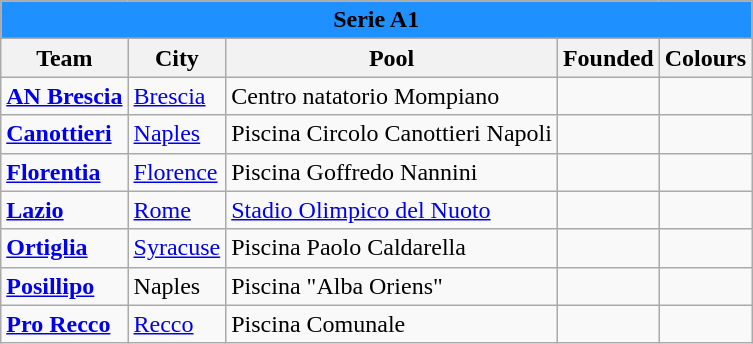<table class="wikitable sortable">
<tr>
<td bgcolor=dodgerblue align="center" colspan="17"><strong><span>Serie A1</span></strong></td>
</tr>
<tr>
<th>Team</th>
<th>City</th>
<th>Pool</th>
<th>Founded</th>
<th>Colours</th>
</tr>
<tr>
<td><strong><a href='#'>AN Brescia</a></strong></td>
<td><a href='#'>Brescia</a></td>
<td>Centro natatorio Mompiano</td>
<td></td>
<td></td>
</tr>
<tr>
<td><strong><a href='#'>Canottieri</a></strong></td>
<td><a href='#'>Naples</a></td>
<td>Piscina Circolo Canottieri Napoli</td>
<td></td>
<td></td>
</tr>
<tr>
<td><strong><a href='#'>Florentia</a></strong></td>
<td><a href='#'>Florence</a></td>
<td>Piscina Goffredo Nannini</td>
<td></td>
<td></td>
</tr>
<tr>
<td><strong><a href='#'>Lazio</a></strong></td>
<td><a href='#'>Rome</a></td>
<td><a href='#'>Stadio Olimpico del Nuoto</a></td>
<td></td>
<td></td>
</tr>
<tr>
<td><strong><a href='#'>Ortiglia</a></strong></td>
<td><a href='#'>Syracuse</a></td>
<td>Piscina Paolo Caldarella</td>
<td></td>
<td></td>
</tr>
<tr>
<td><strong><a href='#'>Posillipo</a></strong></td>
<td>Naples</td>
<td>Piscina "Alba Oriens" </td>
<td></td>
<td></td>
</tr>
<tr>
<td><strong><a href='#'>Pro Recco</a></strong></td>
<td><a href='#'>Recco</a></td>
<td>Piscina Comunale </td>
<td></td>
<td></td>
</tr>
</table>
